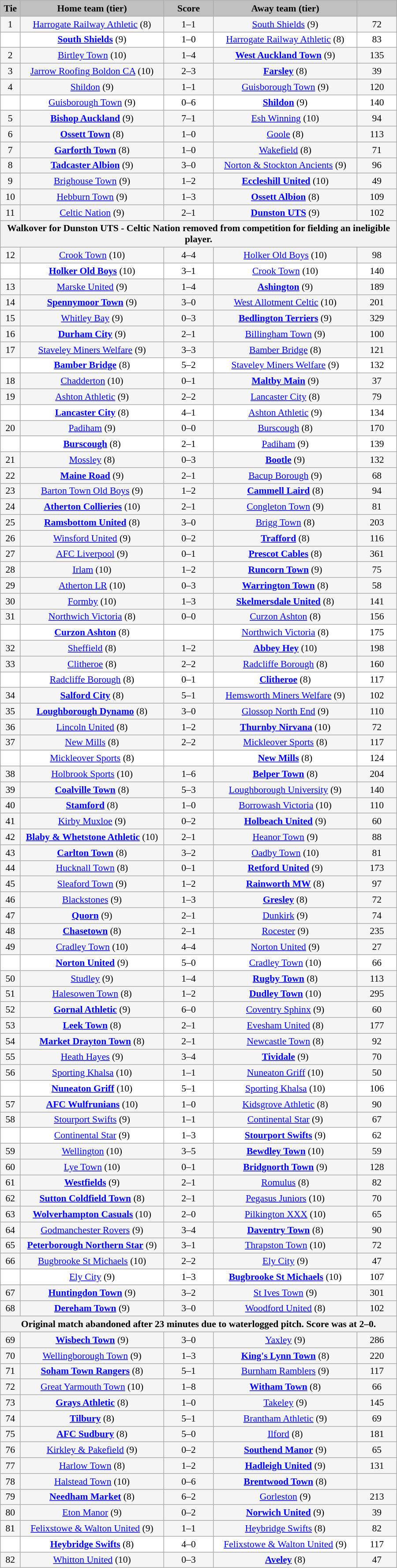<table class="wikitable" style="width: 600px; background:WhiteSmoke; text-align:center; font-size:90%">
<tr>
<td scope="col" style="width:  5.00%; background:silver;"><strong>Tie</strong></td>
<td scope="col" style="width: 36.25%; background:silver;"><strong>Home team (tier)</strong></td>
<td scope="col" style="width: 12.50%; background:silver;"><strong>Score</strong></td>
<td scope="col" style="width: 36.25%; background:silver;"><strong>Away team (tier)</strong></td>
<td scope="col" style="width: 10.00%; background:silver;"><strong></strong></td>
</tr>
<tr>
<td>1</td>
<td><a href='#'>Harrogate Railway Athletic</a> (8)</td>
<td>1–1</td>
<td><a href='#'>South Shields</a> (9)</td>
<td>72</td>
</tr>
<tr style="background:white;">
<td><em></em></td>
<td><strong><a href='#'>South Shields</a></strong> (9)</td>
<td>1–0</td>
<td><a href='#'>Harrogate Railway Athletic</a> (8)</td>
<td>83</td>
</tr>
<tr>
<td>2</td>
<td><a href='#'>Birtley Town</a> (10)</td>
<td>1–4</td>
<td><strong><a href='#'>West Auckland Town</a></strong> (9)</td>
<td>135</td>
</tr>
<tr>
<td>3</td>
<td><a href='#'>Jarrow Roofing Boldon CA</a> (10)</td>
<td>2–3</td>
<td><strong><a href='#'>Farsley</a></strong> (8)</td>
<td>39</td>
</tr>
<tr>
<td>4</td>
<td><a href='#'>Shildon</a> (9)</td>
<td>1–1</td>
<td><a href='#'>Guisborough Town</a> (9)</td>
<td>120</td>
</tr>
<tr style="background:white;">
<td><em></em></td>
<td><a href='#'>Guisborough Town</a> (9)</td>
<td>0–6</td>
<td><strong><a href='#'>Shildon</a></strong> (9)</td>
<td>140</td>
</tr>
<tr>
<td>5</td>
<td><strong><a href='#'>Bishop Auckland</a></strong> (9)</td>
<td>7–1</td>
<td><a href='#'>Esh Winning</a> (10)</td>
<td>94</td>
</tr>
<tr>
<td>6</td>
<td><strong><a href='#'>Ossett Town</a></strong> (8)</td>
<td>1–0</td>
<td><a href='#'>Goole</a> (8)</td>
<td>113</td>
</tr>
<tr>
<td>7</td>
<td><strong><a href='#'>Garforth Town</a></strong> (8)</td>
<td>1–0</td>
<td><a href='#'>Wakefield</a> (8)</td>
<td>71</td>
</tr>
<tr>
<td>8</td>
<td><strong><a href='#'>Tadcaster Albion</a></strong> (9)</td>
<td>3–0</td>
<td><a href='#'>Norton & Stockton Ancients</a> (9)</td>
<td>96</td>
</tr>
<tr>
<td>9</td>
<td><a href='#'>Brighouse Town</a> (9)</td>
<td>1–2</td>
<td><strong><a href='#'>Eccleshill United</a></strong> (10)</td>
<td>49</td>
</tr>
<tr>
<td>10</td>
<td><a href='#'>Hebburn Town</a> (9)</td>
<td>1–3</td>
<td><strong><a href='#'>Ossett Albion</a></strong> (8)</td>
<td>109</td>
</tr>
<tr>
<td>11</td>
<td><a href='#'>Celtic Nation</a> (9)</td>
<td>2–1</td>
<td><strong><a href='#'>Dunston UTS</a></strong> (9)</td>
<td>102</td>
</tr>
<tr>
<th colspan="5">Walkover for Dunston UTS - Celtic Nation removed from competition for fielding an ineligible player.</th>
</tr>
<tr>
<td>12</td>
<td><a href='#'>Crook Town</a> (10)</td>
<td>4–4</td>
<td><a href='#'>Holker Old Boys</a> (10)</td>
<td>98</td>
</tr>
<tr style="background:white;">
<td><em></em></td>
<td><strong><a href='#'>Holker Old Boys</a></strong> (10)</td>
<td>3–1</td>
<td><a href='#'>Crook Town</a> (10)</td>
<td>140</td>
</tr>
<tr>
<td>13</td>
<td><a href='#'>Marske United</a> (9)</td>
<td>1–4</td>
<td><strong><a href='#'>Ashington</a></strong> (9)</td>
<td>189</td>
</tr>
<tr>
<td>14</td>
<td><strong><a href='#'>Spennymoor Town</a></strong> (9)</td>
<td>3–0</td>
<td><a href='#'>West Allotment Celtic</a> (10)</td>
<td>201</td>
</tr>
<tr>
<td>15</td>
<td><a href='#'>Whitley Bay</a> (9)</td>
<td>0–3</td>
<td><strong><a href='#'>Bedlington Terriers</a></strong> (9)</td>
<td>329</td>
</tr>
<tr>
<td>16</td>
<td><strong><a href='#'>Durham City</a></strong> (9)</td>
<td>2–1</td>
<td><a href='#'>Billingham Town</a> (9)</td>
<td>100</td>
</tr>
<tr>
<td>17</td>
<td><a href='#'>Staveley Miners Welfare</a> (9)</td>
<td>3–3</td>
<td><a href='#'>Bamber Bridge</a> (8)</td>
<td>121</td>
</tr>
<tr style="background:white;">
<td><em></em></td>
<td><strong><a href='#'>Bamber Bridge</a></strong> (8)</td>
<td>5–2</td>
<td><a href='#'>Staveley Miners Welfare</a> (9)</td>
<td>132</td>
</tr>
<tr>
<td>18</td>
<td><a href='#'>Chadderton</a> (10)</td>
<td>0–1</td>
<td><strong><a href='#'>Maltby Main</a></strong> (9)</td>
<td>37</td>
</tr>
<tr>
<td>19</td>
<td><a href='#'>Ashton Athletic</a> (9)</td>
<td>2–2</td>
<td><a href='#'>Lancaster City</a> (8)</td>
<td>79</td>
</tr>
<tr style="background:white;">
<td><em></em></td>
<td><strong><a href='#'>Lancaster City</a></strong> (8)</td>
<td>4–1</td>
<td><a href='#'>Ashton Athletic</a> (9)</td>
<td>134</td>
</tr>
<tr>
<td>20</td>
<td><a href='#'>Padiham</a> (9)</td>
<td>0–0</td>
<td><a href='#'>Burscough</a> (8)</td>
<td>170</td>
</tr>
<tr style="background:white;">
<td><em></em></td>
<td><strong><a href='#'>Burscough</a></strong> (8)</td>
<td>2–1 </td>
<td><a href='#'>Padiham</a> (9)</td>
<td>139</td>
</tr>
<tr>
<td>21</td>
<td><a href='#'>Mossley</a> (8)</td>
<td>0–3</td>
<td><strong><a href='#'>Bootle</a></strong> (9)</td>
<td>132</td>
</tr>
<tr>
<td>22</td>
<td><strong><a href='#'>Maine Road</a></strong> (9)</td>
<td>2–1</td>
<td><a href='#'>Bacup Borough</a> (9)</td>
<td>68</td>
</tr>
<tr>
<td>23</td>
<td><a href='#'>Barton Town Old Boys</a> (9)</td>
<td>1–2</td>
<td><strong><a href='#'>Cammell Laird</a></strong> (8)</td>
<td>94</td>
</tr>
<tr>
<td>24</td>
<td><strong><a href='#'>Atherton Collieries</a></strong> (10)</td>
<td>2–1</td>
<td><a href='#'>Congleton Town</a> (9)</td>
<td>81</td>
</tr>
<tr>
<td>25</td>
<td><strong><a href='#'>Ramsbottom United</a></strong> (8)</td>
<td>3–0</td>
<td><a href='#'>Brigg Town</a> (8)</td>
<td>203</td>
</tr>
<tr>
<td>26</td>
<td><a href='#'>Winsford United</a> (9)</td>
<td>0–2</td>
<td><strong><a href='#'>Trafford</a></strong> (8)</td>
<td>116</td>
</tr>
<tr>
<td>27</td>
<td><a href='#'>AFC Liverpool</a> (9)</td>
<td>0–1</td>
<td><strong><a href='#'>Prescot Cables</a></strong> (8)</td>
<td>361</td>
</tr>
<tr>
<td>28</td>
<td><a href='#'>Irlam</a> (10)</td>
<td>1–2</td>
<td><strong><a href='#'>Runcorn Town</a></strong> (9)</td>
<td>75</td>
</tr>
<tr>
<td>29</td>
<td><a href='#'>Atherton LR</a> (10)</td>
<td>0–3</td>
<td><strong><a href='#'>Warrington Town</a></strong> (8)</td>
<td>58</td>
</tr>
<tr>
<td>30</td>
<td><a href='#'>Formby</a> (10)</td>
<td>1–3</td>
<td><strong><a href='#'>Skelmersdale United</a></strong> (8)</td>
<td>141</td>
</tr>
<tr>
<td>31</td>
<td><a href='#'>Northwich Victoria</a> (8)</td>
<td>0–0</td>
<td><a href='#'>Curzon Ashton</a> (8)</td>
<td>156</td>
</tr>
<tr style="background:white;">
<td><em></em></td>
<td><strong><a href='#'>Curzon Ashton</a></strong> (8)</td>
<td></td>
<td><a href='#'>Northwich Victoria</a> (8)</td>
<td>175</td>
</tr>
<tr>
<td>32</td>
<td><a href='#'>Sheffield</a> (8)</td>
<td>1–2</td>
<td><strong><a href='#'>Abbey Hey</a></strong> (10)</td>
<td>198</td>
</tr>
<tr>
<td>33</td>
<td><a href='#'>Clitheroe</a> (8)</td>
<td>2–2</td>
<td><a href='#'>Radcliffe Borough</a> (8)</td>
<td>160</td>
</tr>
<tr style="background:white;">
<td><em></em></td>
<td><a href='#'>Radcliffe Borough</a> (8)</td>
<td>0–1</td>
<td><strong><a href='#'>Clitheroe</a></strong> (8)</td>
<td>117</td>
</tr>
<tr>
<td>34</td>
<td><strong><a href='#'>Salford City</a></strong> (8)</td>
<td>5–1</td>
<td><a href='#'>Hemsworth Miners Welfare</a> (9)</td>
<td>102</td>
</tr>
<tr>
<td>35</td>
<td><strong><a href='#'>Loughborough Dynamo</a></strong> (8)</td>
<td>3–0</td>
<td><a href='#'>Glossop North End</a> (9)</td>
<td>110</td>
</tr>
<tr>
<td>36</td>
<td><a href='#'>Lincoln United</a> (8)</td>
<td>1–2</td>
<td><strong><a href='#'>Thurnby Nirvana</a></strong> (10)</td>
<td>72</td>
</tr>
<tr>
<td>37</td>
<td><a href='#'>New Mills</a> (8)</td>
<td>2–2</td>
<td><a href='#'>Mickleover Sports</a> (8)</td>
<td>117</td>
</tr>
<tr style="background:white;">
<td><em></em></td>
<td><a href='#'>Mickleover Sports</a> (8)</td>
<td></td>
<td><strong><a href='#'>New Mills</a></strong> (8)</td>
<td>124</td>
</tr>
<tr>
<td>38</td>
<td><a href='#'>Holbrook Sports</a> (10)</td>
<td>1–6</td>
<td><strong><a href='#'>Belper Town</a></strong> (8)</td>
<td>204</td>
</tr>
<tr>
<td>39</td>
<td><strong><a href='#'>Coalville Town</a></strong> (8)</td>
<td>5–3</td>
<td><a href='#'>Loughborough University</a> (9)</td>
<td>140</td>
</tr>
<tr>
<td>40</td>
<td><strong><a href='#'>Stamford</a></strong> (8)</td>
<td>1–0</td>
<td><a href='#'>Borrowash Victoria</a> (10)</td>
<td>110</td>
</tr>
<tr>
<td>41</td>
<td><a href='#'>Kirby Muxloe</a> (9)</td>
<td>0–2</td>
<td><strong><a href='#'>Holbeach United</a></strong> (9)</td>
<td>60</td>
</tr>
<tr>
<td>42</td>
<td><strong><a href='#'>Blaby & Whetstone Athletic</a></strong> (10)</td>
<td>2–1</td>
<td><a href='#'>Heanor Town</a> (9)</td>
<td>88</td>
</tr>
<tr>
<td>43</td>
<td><strong><a href='#'>Carlton Town</a></strong> (8)</td>
<td>3–2</td>
<td><a href='#'>Oadby Town</a> (10)</td>
<td>81</td>
</tr>
<tr>
<td>44</td>
<td><a href='#'>Hucknall Town</a> (8)</td>
<td>0–1</td>
<td><strong><a href='#'>Retford United</a></strong> (9)</td>
<td>173</td>
</tr>
<tr>
<td>45</td>
<td><a href='#'>Sleaford Town</a> (9)</td>
<td>1–2</td>
<td><strong><a href='#'>Rainworth MW</a></strong> (8)</td>
<td>97</td>
</tr>
<tr>
<td>46</td>
<td><a href='#'>Blackstones</a> (9)</td>
<td>1–3</td>
<td><strong><a href='#'>Gresley</a></strong> (8)</td>
<td>72</td>
</tr>
<tr>
<td>47</td>
<td><strong><a href='#'>Quorn</a></strong> (9)</td>
<td>2–1</td>
<td><a href='#'>Dunkirk</a> (9)</td>
<td>74</td>
</tr>
<tr>
<td>48</td>
<td><strong><a href='#'>Chasetown</a></strong> (8)</td>
<td>2–1</td>
<td><a href='#'>Rocester</a> (9)</td>
<td>235</td>
</tr>
<tr>
<td>49</td>
<td><a href='#'>Cradley Town</a> (10)</td>
<td>4–4</td>
<td><a href='#'>Norton United</a> (9)</td>
<td>27</td>
</tr>
<tr style="background:white;">
<td><em></em></td>
<td><strong><a href='#'>Norton United</a></strong> (9)</td>
<td>5–0</td>
<td><a href='#'>Cradley Town</a> (10)</td>
<td>66</td>
</tr>
<tr>
<td>50</td>
<td><a href='#'>Studley</a> (9)</td>
<td>1–4</td>
<td><strong><a href='#'>Rugby Town</a></strong> (8)</td>
<td>113</td>
</tr>
<tr>
<td>51</td>
<td><a href='#'>Halesowen Town</a> (8)</td>
<td>1–2</td>
<td><strong><a href='#'>Dudley Town</a></strong> (10)</td>
<td>295</td>
</tr>
<tr>
<td>52</td>
<td><strong><a href='#'>Gornal Athletic</a></strong> (9)</td>
<td>6–0</td>
<td><a href='#'>Coventry Sphinx</a> (9)</td>
<td>60</td>
</tr>
<tr>
<td>53</td>
<td><strong><a href='#'>Leek Town</a></strong> (8)</td>
<td>2–1</td>
<td><a href='#'>Evesham United</a> (8)</td>
<td>177</td>
</tr>
<tr>
<td>54</td>
<td><strong><a href='#'>Market Drayton Town</a></strong> (8)</td>
<td>2–1</td>
<td><a href='#'>Newcastle Town</a> (8)</td>
<td>92</td>
</tr>
<tr>
<td>55</td>
<td><a href='#'>Heath Hayes</a> (9)</td>
<td>3–4</td>
<td><strong><a href='#'>Tividale</a></strong> (9)</td>
<td>70</td>
</tr>
<tr>
<td>56</td>
<td><a href='#'>Sporting Khalsa</a> (10)</td>
<td>1–1</td>
<td><a href='#'>Nuneaton Griff</a> (10)</td>
<td>50</td>
</tr>
<tr style="background:white;">
<td><em></em></td>
<td><strong><a href='#'>Nuneaton Griff</a></strong> (10)</td>
<td>5–1</td>
<td><a href='#'>Sporting Khalsa</a> (10)</td>
<td>106</td>
</tr>
<tr>
<td>57</td>
<td><strong><a href='#'>AFC Wulfrunians</a></strong> (10)</td>
<td>1–0</td>
<td><a href='#'>Kidsgrove Athletic</a> (8)</td>
<td>90</td>
</tr>
<tr>
<td>58</td>
<td><a href='#'>Stourport Swifts</a> (9)</td>
<td>1–1</td>
<td><a href='#'>Continental Star</a> (9)</td>
<td>67</td>
</tr>
<tr style="background:white;">
<td><em></em></td>
<td><a href='#'>Continental Star</a> (9)</td>
<td>1–3</td>
<td><strong><a href='#'>Stourport Swifts</a></strong> (9)</td>
<td>62</td>
</tr>
<tr>
<td>59</td>
<td><a href='#'>Wellington</a> (10)</td>
<td>3–5</td>
<td><strong><a href='#'>Bewdley Town</a></strong> (10)</td>
<td>59</td>
</tr>
<tr>
<td>60</td>
<td><a href='#'>Lye Town</a> (10)</td>
<td>0–1</td>
<td><strong><a href='#'>Bridgnorth Town</a></strong> (9)</td>
<td>128</td>
</tr>
<tr>
<td>61</td>
<td><strong><a href='#'>Westfields</a></strong> (9)</td>
<td>2–1</td>
<td><a href='#'>Romulus</a> (8)</td>
<td>82</td>
</tr>
<tr>
<td>62</td>
<td><strong><a href='#'>Sutton Coldfield Town</a></strong> (8)</td>
<td>2–1</td>
<td><a href='#'>Pegasus Juniors</a> (10)</td>
<td>70</td>
</tr>
<tr>
<td>63</td>
<td><strong><a href='#'>Wolverhampton Casuals</a></strong> (10)</td>
<td>2–0</td>
<td><a href='#'>Pilkington XXX</a> (10)</td>
<td>65</td>
</tr>
<tr>
<td>64</td>
<td><a href='#'>Godmanchester Rovers</a> (9)</td>
<td>3–4</td>
<td><strong><a href='#'>Daventry Town</a></strong> (8)</td>
<td>90</td>
</tr>
<tr>
<td>65</td>
<td><strong><a href='#'>Peterborough Northern Star</a></strong> (9)</td>
<td>3–1</td>
<td><a href='#'>Thrapston Town</a> (10)</td>
<td>72</td>
</tr>
<tr>
<td>66</td>
<td><a href='#'>Bugbrooke St Michaels</a> (10)</td>
<td>2–2</td>
<td><a href='#'>Ely City</a> (9)</td>
<td>47</td>
</tr>
<tr style="background:white;">
<td><em></em></td>
<td><a href='#'>Ely City</a> (9)</td>
<td>1–3</td>
<td><strong><a href='#'>Bugbrooke St Michaels</a></strong> (10)</td>
<td>107</td>
</tr>
<tr>
<td>67</td>
<td><strong><a href='#'>Huntingdon Town</a></strong> (9)</td>
<td>3–2</td>
<td><a href='#'>St Ives Town</a> (9)</td>
<td>301</td>
</tr>
<tr>
<td>68</td>
<td><strong><a href='#'>Dereham Town</a></strong> (9)</td>
<td>3–0</td>
<td><a href='#'>Woodford United</a> (8)</td>
<td>102</td>
</tr>
<tr>
<th colspan="5">Original match abandoned after 23 minutes due to waterlogged pitch. Score was at 2–0.</th>
</tr>
<tr>
<td>69</td>
<td><strong><a href='#'>Wisbech Town</a></strong> (9)</td>
<td>3–0</td>
<td><a href='#'>Yaxley</a> (9)</td>
<td>286</td>
</tr>
<tr>
<td>70</td>
<td><a href='#'>Wellingborough Town</a> (9)</td>
<td>1–3</td>
<td><strong><a href='#'>King's Lynn Town</a></strong> (8)</td>
<td>220</td>
</tr>
<tr>
<td>71</td>
<td><strong><a href='#'>Soham Town Rangers</a></strong> (8)</td>
<td>5–1</td>
<td><a href='#'>Burnham Ramblers</a> (9)</td>
<td>117</td>
</tr>
<tr>
<td>72</td>
<td><a href='#'>Great Yarmouth Town</a> (10)</td>
<td>1–8</td>
<td><strong><a href='#'>Witham Town</a></strong> (8)</td>
<td>66</td>
</tr>
<tr>
<td>73</td>
<td><strong><a href='#'>Grays Athletic</a></strong> (8)</td>
<td>1–0</td>
<td><a href='#'>Takeley</a> (9)</td>
<td>145</td>
</tr>
<tr>
<td>74</td>
<td><strong><a href='#'>Tilbury</a></strong> (8)</td>
<td>5–1</td>
<td><a href='#'>Brantham Athletic</a> (9)</td>
<td>69</td>
</tr>
<tr>
<td>75</td>
<td><strong><a href='#'>AFC Sudbury</a></strong> (8)</td>
<td>5–0</td>
<td><a href='#'>Ilford</a> (8)</td>
<td>181</td>
</tr>
<tr>
<td>76</td>
<td><a href='#'>Kirkley & Pakefield</a> (9)</td>
<td>0–2</td>
<td><strong><a href='#'>Southend Manor</a></strong> (9)</td>
<td>65</td>
</tr>
<tr>
<td>77</td>
<td><a href='#'>Harlow Town</a> (8)</td>
<td>1–2</td>
<td><strong><a href='#'>Hadleigh United</a></strong> (9)</td>
<td>131</td>
</tr>
<tr>
<td>78</td>
<td><a href='#'>Halstead Town</a> (10)</td>
<td>0–6</td>
<td><strong><a href='#'>Brentwood Town</a></strong> (8)</td>
<td></td>
</tr>
<tr>
<td>79</td>
<td><strong><a href='#'>Needham Market</a></strong> (8)</td>
<td>6–2</td>
<td><a href='#'>Gorleston</a> (9)</td>
<td>213</td>
</tr>
<tr>
<td>80</td>
<td><a href='#'>Eton Manor</a> (9)</td>
<td>0–2</td>
<td><strong><a href='#'>Norwich United</a></strong> (9)</td>
<td>39</td>
</tr>
<tr>
<td>81</td>
<td><a href='#'>Felixstowe & Walton United</a> (9)</td>
<td>1–1</td>
<td><a href='#'>Heybridge Swifts</a> (8)</td>
<td>82</td>
</tr>
<tr style="background:white;">
<td><em></em></td>
<td><strong><a href='#'>Heybridge Swifts</a></strong> (8)</td>
<td>4–0</td>
<td><a href='#'>Felixstowe & Walton United</a> (9)</td>
<td>117</td>
</tr>
<tr>
<td>82</td>
<td><a href='#'>Whitton United</a> (10)</td>
<td>0–3</td>
<td><strong><a href='#'>Aveley</a></strong> (8)</td>
<td>47</td>
</tr>
</table>
